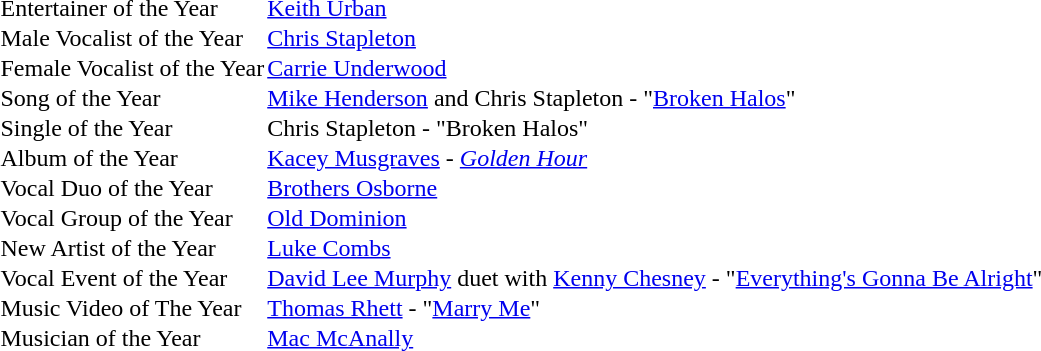<table cellspacing="0" border="0" cellpadding="1">
<tr>
<td>Entertainer of the Year</td>
<td><a href='#'>Keith Urban</a></td>
</tr>
<tr>
<td>Male Vocalist of the Year</td>
<td><a href='#'>Chris Stapleton</a></td>
</tr>
<tr>
<td>Female Vocalist of the Year</td>
<td><a href='#'>Carrie Underwood</a></td>
</tr>
<tr>
<td>Song of the Year</td>
<td><a href='#'>Mike Henderson</a> and Chris Stapleton - "<a href='#'>Broken Halos</a>"</td>
</tr>
<tr>
<td>Single of the Year</td>
<td>Chris Stapleton - "Broken Halos"</td>
</tr>
<tr>
<td>Album of the Year</td>
<td><a href='#'>Kacey Musgraves</a> - <em><a href='#'>Golden Hour</a></em></td>
</tr>
<tr>
<td>Vocal Duo of the Year</td>
<td><a href='#'>Brothers Osborne</a></td>
</tr>
<tr>
<td>Vocal Group of the Year</td>
<td><a href='#'>Old Dominion</a></td>
</tr>
<tr>
<td>New Artist of the Year</td>
<td><a href='#'>Luke Combs</a></td>
</tr>
<tr>
<td>Vocal Event of the Year</td>
<td><a href='#'>David Lee Murphy</a> duet with <a href='#'>Kenny Chesney</a> - "<a href='#'>Everything's Gonna Be Alright</a>"</td>
</tr>
<tr>
<td>Music Video of The Year</td>
<td><a href='#'>Thomas Rhett</a> - "<a href='#'>Marry Me</a>"</td>
</tr>
<tr>
<td>Musician of the Year</td>
<td><a href='#'>Mac McAnally</a></td>
</tr>
<tr>
</tr>
</table>
